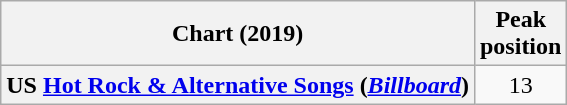<table class="wikitable plainrowheaders" style="text-align:center">
<tr>
<th>Chart (2019)</th>
<th>Peak<br>position</th>
</tr>
<tr>
<th scope="row">US <a href='#'>Hot Rock & Alternative Songs</a> (<em><a href='#'>Billboard</a></em>)</th>
<td>13</td>
</tr>
</table>
